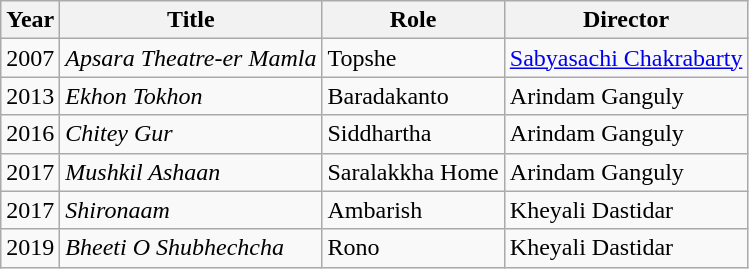<table class="wikitable sortable">
<tr>
<th>Year</th>
<th>Title</th>
<th>Role</th>
<th>Director</th>
</tr>
<tr>
<td>2007</td>
<td><em>Apsara Theatre-er Mamla</em></td>
<td>Topshe</td>
<td><a href='#'>Sabyasachi Chakrabarty</a></td>
</tr>
<tr>
<td>2013</td>
<td><em>Ekhon Tokhon</em></td>
<td>Baradakanto</td>
<td>Arindam Ganguly</td>
</tr>
<tr>
<td>2016</td>
<td><em>Chitey Gur</em></td>
<td>Siddhartha</td>
<td>Arindam Ganguly</td>
</tr>
<tr>
<td>2017</td>
<td><em>Mushkil Ashaan</em></td>
<td>Saralakkha Home</td>
<td>Arindam Ganguly</td>
</tr>
<tr>
<td>2017</td>
<td><em>Shironaam</em></td>
<td>Ambarish</td>
<td>Kheyali Dastidar</td>
</tr>
<tr>
<td>2019</td>
<td><em>Bheeti O Shubhechcha</em></td>
<td>Rono</td>
<td>Kheyali Dastidar</td>
</tr>
</table>
